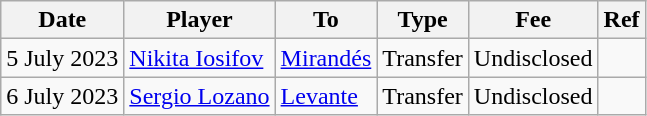<table class="wikitable">
<tr>
<th>Date</th>
<th>Player</th>
<th>To</th>
<th>Type</th>
<th>Fee</th>
<th>Ref</th>
</tr>
<tr>
<td>5 July 2023</td>
<td> <a href='#'>Nikita Iosifov</a></td>
<td><a href='#'>Mirandés</a></td>
<td>Transfer</td>
<td>Undisclosed</td>
<td></td>
</tr>
<tr>
<td>6 July 2023</td>
<td> <a href='#'>Sergio Lozano</a></td>
<td><a href='#'>Levante</a></td>
<td>Transfer</td>
<td>Undisclosed</td>
<td></td>
</tr>
</table>
